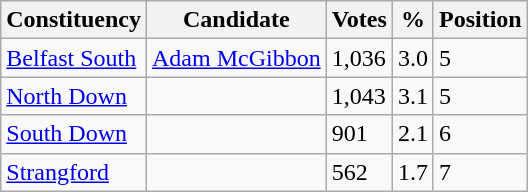<table class="wikitable sortable">
<tr>
<th>Constituency</th>
<th>Candidate</th>
<th>Votes</th>
<th>%</th>
<th>Position</th>
</tr>
<tr>
<td><a href='#'>Belfast South</a></td>
<td><a href='#'>Adam McGibbon</a></td>
<td>1,036</td>
<td>3.0</td>
<td>5</td>
</tr>
<tr>
<td><a href='#'>North Down</a></td>
<td></td>
<td>1,043</td>
<td>3.1</td>
<td>5</td>
</tr>
<tr>
<td><a href='#'>South Down</a></td>
<td></td>
<td>901</td>
<td>2.1</td>
<td>6</td>
</tr>
<tr>
<td><a href='#'>Strangford</a></td>
<td></td>
<td>562</td>
<td>1.7</td>
<td>7</td>
</tr>
</table>
